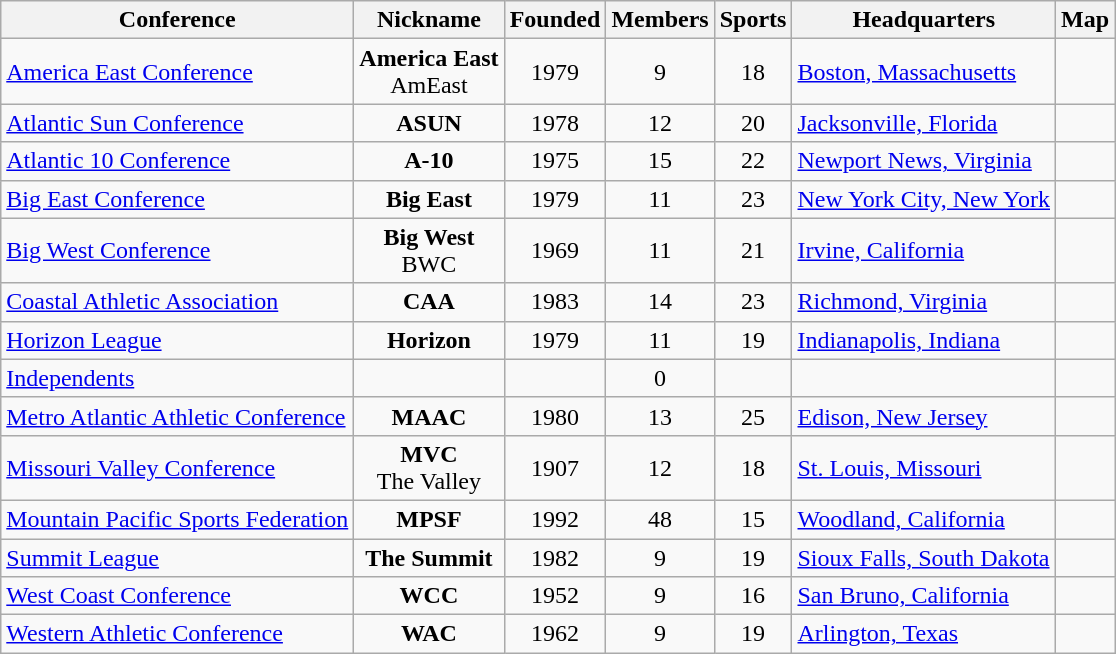<table class="wikitable sortable">
<tr>
<th>Conference</th>
<th>Nickname</th>
<th>Founded</th>
<th>Members</th>
<th>Sports</th>
<th>Headquarters</th>
<th>Map</th>
</tr>
<tr>
<td><a href='#'>America East Conference</a></td>
<td align=center><strong>America East</strong><br>AmEast</td>
<td align=center>1979</td>
<td align=center>9</td>
<td align=center>18</td>
<td><a href='#'>Boston, Massachusetts</a></td>
<td></td>
</tr>
<tr>
<td><a href='#'>Atlantic Sun Conference</a></td>
<td align=center><strong>ASUN</strong></td>
<td align=center>1978</td>
<td align=center>12</td>
<td align=center>20</td>
<td><a href='#'>Jacksonville, Florida</a></td>
<td></td>
</tr>
<tr>
<td><a href='#'>Atlantic 10 Conference</a></td>
<td align=center><strong>A-10</strong></td>
<td align=center>1975</td>
<td align=center>15</td>
<td align=center>22</td>
<td><a href='#'>Newport News, Virginia</a></td>
<td></td>
</tr>
<tr>
<td><a href='#'>Big East Conference</a></td>
<td align=center><strong>Big East</strong></td>
<td align=center>1979</td>
<td align=center>11</td>
<td align=center>23</td>
<td><a href='#'>New York City, New York</a></td>
<td></td>
</tr>
<tr>
<td><a href='#'>Big West Conference</a></td>
<td align=center><strong>Big West</strong> <br> BWC</td>
<td align=center>1969</td>
<td align=center>11</td>
<td align=center>21</td>
<td><a href='#'>Irvine, California</a></td>
<td></td>
</tr>
<tr>
<td><a href='#'>Coastal Athletic Association</a></td>
<td align=center><strong>CAA</strong></td>
<td align=center>1983</td>
<td align=center>14</td>
<td align=center>23</td>
<td><a href='#'>Richmond, Virginia</a></td>
<td></td>
</tr>
<tr>
<td><a href='#'>Horizon League</a></td>
<td align=center><strong>Horizon</strong></td>
<td align=center>1979</td>
<td align=center>11</td>
<td align=center>19</td>
<td><a href='#'>Indianapolis, Indiana</a></td>
<td></td>
</tr>
<tr>
<td><a href='#'>Independents</a></td>
<td></td>
<td></td>
<td align=center>0</td>
<td></td>
<td></td>
<td></td>
</tr>
<tr>
<td><a href='#'>Metro Atlantic Athletic Conference</a></td>
<td align=center><strong>MAAC</strong></td>
<td align=center>1980</td>
<td align=center>13</td>
<td align=center>25</td>
<td><a href='#'>Edison, New Jersey</a></td>
<td></td>
</tr>
<tr>
<td><a href='#'>Missouri Valley Conference</a></td>
<td align=center><strong>MVC</strong> <br>The Valley</td>
<td align=center>1907</td>
<td align=center>12</td>
<td align=center>18</td>
<td><a href='#'>St. Louis, Missouri</a></td>
<td></td>
</tr>
<tr>
<td><a href='#'>Mountain Pacific Sports Federation</a></td>
<td align=center><strong>MPSF</strong></td>
<td align=center>1992</td>
<td align=center>48</td>
<td align=center>15</td>
<td><a href='#'>Woodland, California</a></td>
<td></td>
</tr>
<tr>
<td><a href='#'>Summit League</a></td>
<td align=center><strong>The Summit</strong></td>
<td align=center>1982</td>
<td align=center>9</td>
<td align=center>19</td>
<td><a href='#'>Sioux Falls, South Dakota</a></td>
<td></td>
</tr>
<tr>
<td><a href='#'>West Coast Conference</a></td>
<td align=center><strong>WCC</strong></td>
<td align=center>1952</td>
<td align=center>9</td>
<td align=center>16</td>
<td><a href='#'>San Bruno, California</a></td>
<td></td>
</tr>
<tr>
<td><a href='#'>Western Athletic Conference</a></td>
<td align=center><strong>WAC</strong></td>
<td align=center>1962</td>
<td align=center>9</td>
<td align=center>19</td>
<td><a href='#'>Arlington, Texas</a></td>
<td></td>
</tr>
</table>
